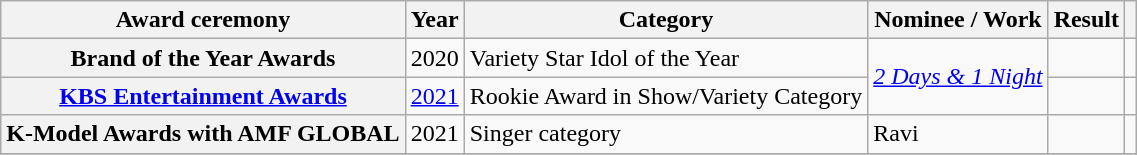<table class="wikitable plainrowheaders">
<tr>
<th scope="col">Award ceremony</th>
<th scope="col">Year</th>
<th scope="col">Category</th>
<th scope="col">Nominee / Work</th>
<th scope="col">Result</th>
<th scope="col"></th>
</tr>
<tr>
<th scope="row">Brand of the Year Awards</th>
<td style="text-align:center">2020</td>
<td>Variety Star Idol of the Year</td>
<td rowspan="2"><em><a href='#'>2 Days & 1 Night</a></em></td>
<td></td>
<td style="text-align:center"></td>
</tr>
<tr>
<th scope="row"><a href='#'>KBS Entertainment Awards</a></th>
<td style="text-align:center"><a href='#'>2021</a></td>
<td>Rookie Award in Show/Variety Category</td>
<td></td>
<td style="text-align:center"></td>
</tr>
<tr>
<th scope="row">K-Model Awards with AMF GLOBAL</th>
<td style="text-align:center">2021</td>
<td>Singer category</td>
<td>Ravi</td>
<td></td>
<td style="text-align:center"></td>
</tr>
<tr>
</tr>
</table>
